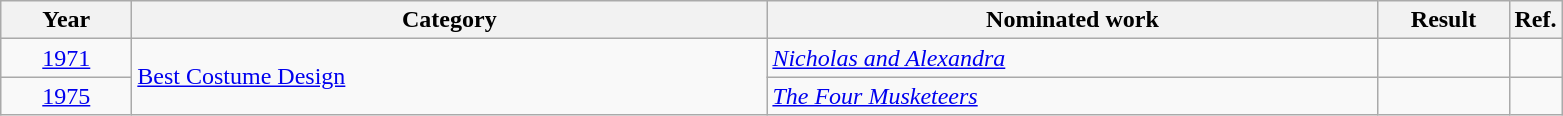<table class=wikitable>
<tr>
<th scope="col" style="width:5em;">Year</th>
<th scope="col" style="width:26em;">Category</th>
<th scope="col" style="width:25em;">Nominated work</th>
<th scope="col" style="width:5em;">Result</th>
<th>Ref.</th>
</tr>
<tr>
<td style="text-align:center;"><a href='#'>1971</a></td>
<td rowspan="2"><a href='#'>Best Costume Design</a></td>
<td><em><a href='#'>Nicholas and Alexandra</a></em></td>
<td></td>
<td style="text-align:center;"></td>
</tr>
<tr>
<td style="text-align:center;"><a href='#'>1975</a></td>
<td><em><a href='#'>The Four Musketeers</a></em></td>
<td></td>
<td style="text-align:center;"></td>
</tr>
</table>
